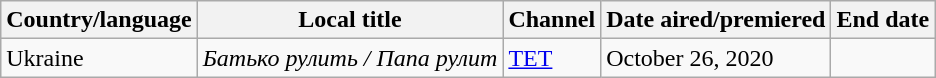<table class="wikitable">
<tr>
<th>Country/language</th>
<th>Local title</th>
<th>Channel</th>
<th>Date aired/premiered</th>
<th>End date</th>
</tr>
<tr>
<td>Ukraine</td>
<td><em>Батько рулить / Папа рулит</em></td>
<td><a href='#'>TET</a></td>
<td>October 26, 2020</td>
<td></td>
</tr>
</table>
